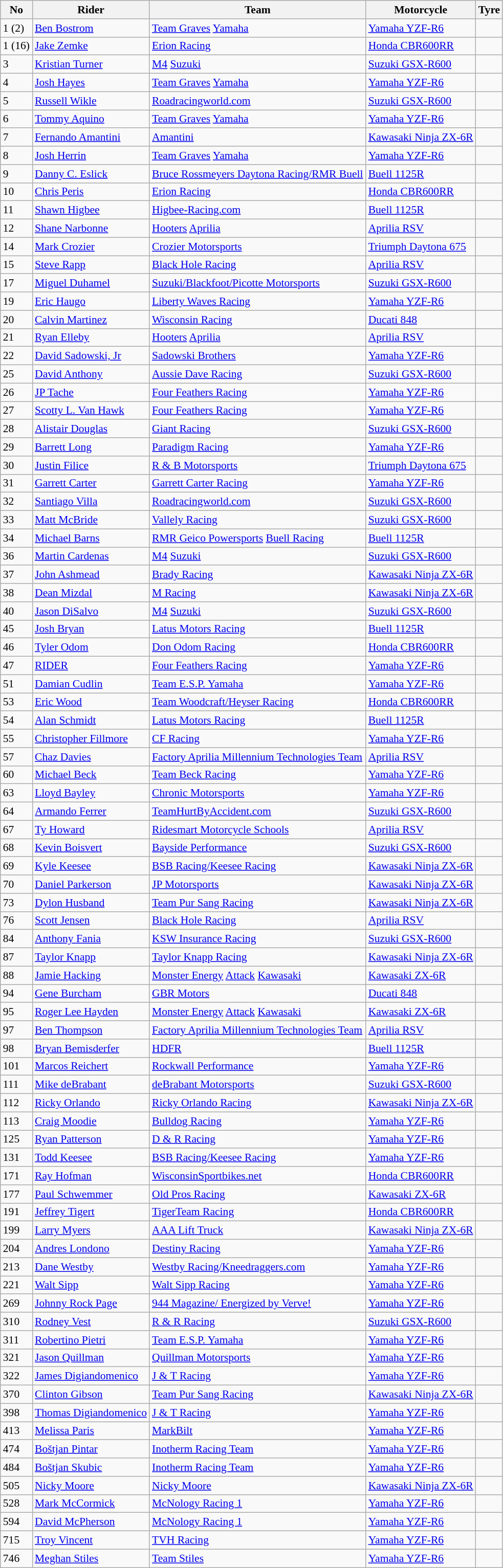<table class="wikitable sortable" style="font-size: 90%;">
<tr>
<th>No</th>
<th>Rider</th>
<th>Team</th>
<th>Motorcycle</th>
<th>Tyre</th>
</tr>
<tr>
<td><span>1</span> (2)</td>
<td><a href='#'>Ben Bostrom</a></td>
<td><a href='#'>Team Graves</a> <a href='#'>Yamaha</a></td>
<td><a href='#'>Yamaha YZF-R6</a></td>
<td></td>
</tr>
<tr>
<td><span>1</span> (16)</td>
<td><a href='#'>Jake Zemke</a></td>
<td><a href='#'>Erion Racing</a></td>
<td><a href='#'>Honda CBR600RR</a></td>
<td></td>
</tr>
<tr>
<td>3</td>
<td><a href='#'>Kristian Turner</a></td>
<td><a href='#'>M4</a> <a href='#'>Suzuki</a></td>
<td><a href='#'>Suzuki GSX-R600</a></td>
<td></td>
</tr>
<tr>
<td>4</td>
<td><a href='#'>Josh Hayes</a></td>
<td><a href='#'>Team Graves</a> <a href='#'>Yamaha</a></td>
<td><a href='#'>Yamaha YZF-R6</a></td>
<td></td>
</tr>
<tr>
<td>5</td>
<td><a href='#'>Russell Wikle</a></td>
<td><a href='#'>Roadracingworld.com</a></td>
<td><a href='#'>Suzuki GSX-R600</a></td>
<td></td>
</tr>
<tr>
<td>6</td>
<td><a href='#'>Tommy Aquino</a></td>
<td><a href='#'>Team Graves</a> <a href='#'>Yamaha</a></td>
<td><a href='#'>Yamaha YZF-R6</a></td>
<td></td>
</tr>
<tr>
<td>7</td>
<td><a href='#'>Fernando Amantini</a></td>
<td><a href='#'>Amantini</a></td>
<td><a href='#'>Kawasaki Ninja ZX-6R</a></td>
<td></td>
</tr>
<tr>
<td>8</td>
<td><a href='#'>Josh Herrin</a></td>
<td><a href='#'>Team Graves</a> <a href='#'>Yamaha</a></td>
<td><a href='#'>Yamaha YZF-R6</a></td>
<td></td>
</tr>
<tr>
<td>9</td>
<td><a href='#'>Danny C. Eslick</a></td>
<td><a href='#'>Bruce Rossmeyers Daytona Racing/RMR Buell</a></td>
<td><a href='#'>Buell 1125R</a></td>
<td></td>
</tr>
<tr>
<td>10</td>
<td><a href='#'>Chris Peris</a></td>
<td><a href='#'>Erion Racing</a></td>
<td><a href='#'>Honda CBR600RR</a></td>
<td></td>
</tr>
<tr>
<td>11</td>
<td><a href='#'>Shawn Higbee</a></td>
<td><a href='#'>Higbee-Racing.com</a></td>
<td><a href='#'>Buell 1125R</a></td>
<td></td>
</tr>
<tr>
<td>12</td>
<td><a href='#'>Shane Narbonne</a></td>
<td><a href='#'>Hooters</a> <a href='#'>Aprilia</a></td>
<td><a href='#'>Aprilia RSV</a></td>
<td></td>
</tr>
<tr>
<td>14</td>
<td><a href='#'>Mark Crozier</a></td>
<td><a href='#'>Crozier Motorsports</a></td>
<td><a href='#'>Triumph Daytona 675</a></td>
<td></td>
</tr>
<tr>
<td>15</td>
<td><a href='#'>Steve Rapp</a></td>
<td><a href='#'>Black Hole Racing</a></td>
<td><a href='#'>Aprilia RSV</a></td>
<td></td>
</tr>
<tr>
<td>17</td>
<td><a href='#'>Miguel Duhamel</a></td>
<td><a href='#'>Suzuki/Blackfoot/Picotte Motorsports</a></td>
<td><a href='#'>Suzuki GSX-R600</a></td>
<td></td>
</tr>
<tr>
<td>19</td>
<td><a href='#'>Eric Haugo</a></td>
<td><a href='#'>Liberty Waves Racing</a></td>
<td><a href='#'>Yamaha YZF-R6</a></td>
<td></td>
</tr>
<tr>
<td>20</td>
<td><a href='#'>Calvin Martinez</a></td>
<td><a href='#'>Wisconsin Racing</a></td>
<td><a href='#'>Ducati 848</a></td>
<td></td>
</tr>
<tr>
<td>21</td>
<td><a href='#'>Ryan Elleby</a></td>
<td><a href='#'>Hooters</a> <a href='#'>Aprilia</a></td>
<td><a href='#'>Aprilia RSV</a></td>
<td></td>
</tr>
<tr>
<td>22</td>
<td><a href='#'>David Sadowski, Jr</a></td>
<td><a href='#'>Sadowski Brothers</a></td>
<td><a href='#'>Yamaha YZF-R6</a></td>
<td></td>
</tr>
<tr>
<td>25</td>
<td><a href='#'>David Anthony</a></td>
<td><a href='#'>Aussie Dave Racing</a></td>
<td><a href='#'>Suzuki GSX-R600</a></td>
<td></td>
</tr>
<tr>
<td>26</td>
<td><a href='#'>JP Tache</a></td>
<td><a href='#'>Four Feathers Racing</a></td>
<td><a href='#'>Yamaha YZF-R6</a></td>
<td></td>
</tr>
<tr>
<td>27</td>
<td><a href='#'>Scotty L. Van Hawk</a></td>
<td><a href='#'>Four Feathers Racing</a></td>
<td><a href='#'>Yamaha YZF-R6</a></td>
<td></td>
</tr>
<tr>
<td>28</td>
<td><a href='#'>Alistair Douglas</a></td>
<td><a href='#'>Giant Racing</a></td>
<td><a href='#'>Suzuki GSX-R600</a></td>
<td></td>
</tr>
<tr>
<td>29</td>
<td><a href='#'>Barrett Long</a></td>
<td><a href='#'>Paradigm Racing</a></td>
<td><a href='#'>Yamaha YZF-R6</a></td>
<td></td>
</tr>
<tr>
<td>30</td>
<td><a href='#'>Justin Filice</a></td>
<td><a href='#'>R & B Motorsports</a></td>
<td><a href='#'>Triumph Daytona 675</a></td>
<td></td>
</tr>
<tr>
<td>31</td>
<td><a href='#'>Garrett Carter</a></td>
<td><a href='#'>Garrett Carter Racing</a></td>
<td><a href='#'>Yamaha YZF-R6</a></td>
<td></td>
</tr>
<tr>
<td>32</td>
<td><a href='#'>Santiago Villa</a></td>
<td><a href='#'>Roadracingworld.com</a></td>
<td><a href='#'>Suzuki GSX-R600</a></td>
<td></td>
</tr>
<tr>
<td>33</td>
<td><a href='#'>Matt McBride</a></td>
<td><a href='#'>Vallely Racing</a></td>
<td><a href='#'>Suzuki GSX-R600</a></td>
<td></td>
</tr>
<tr>
<td>34</td>
<td><a href='#'>Michael Barns</a></td>
<td><a href='#'>RMR Geico Powersports</a> <a href='#'>Buell Racing</a></td>
<td><a href='#'>Buell 1125R</a></td>
<td></td>
</tr>
<tr>
<td>36</td>
<td><a href='#'>Martin Cardenas</a></td>
<td><a href='#'>M4</a> <a href='#'>Suzuki</a></td>
<td><a href='#'>Suzuki GSX-R600</a></td>
<td></td>
</tr>
<tr>
<td>37</td>
<td><a href='#'>John Ashmead</a></td>
<td><a href='#'>Brady Racing</a></td>
<td><a href='#'>Kawasaki Ninja ZX-6R</a></td>
<td></td>
</tr>
<tr>
<td>38</td>
<td><a href='#'>Dean Mizdal</a></td>
<td><a href='#'>M Racing</a></td>
<td><a href='#'>Kawasaki Ninja ZX-6R</a></td>
<td></td>
</tr>
<tr>
<td>40</td>
<td><a href='#'>Jason DiSalvo</a></td>
<td><a href='#'>M4</a> <a href='#'>Suzuki</a></td>
<td><a href='#'>Suzuki GSX-R600</a></td>
<td></td>
</tr>
<tr>
<td>45</td>
<td><a href='#'>Josh Bryan</a></td>
<td><a href='#'>Latus Motors Racing</a></td>
<td><a href='#'>Buell 1125R</a></td>
<td></td>
</tr>
<tr>
<td>46</td>
<td><a href='#'>Tyler Odom</a></td>
<td><a href='#'>Don Odom Racing</a></td>
<td><a href='#'>Honda CBR600RR</a></td>
<td></td>
</tr>
<tr>
<td>47</td>
<td><a href='#'>RIDER</a></td>
<td><a href='#'>Four Feathers Racing</a></td>
<td><a href='#'>Yamaha YZF-R6</a></td>
<td></td>
</tr>
<tr>
<td>51</td>
<td><a href='#'>Damian Cudlin</a></td>
<td><a href='#'>Team E.S.P. Yamaha</a></td>
<td><a href='#'>Yamaha YZF-R6</a></td>
<td></td>
</tr>
<tr>
<td>53</td>
<td><a href='#'>Eric Wood</a></td>
<td><a href='#'>Team Woodcraft/Heyser Racing</a></td>
<td><a href='#'>Honda CBR600RR</a></td>
<td></td>
</tr>
<tr>
<td>54</td>
<td><a href='#'>Alan Schmidt</a></td>
<td><a href='#'>Latus Motors Racing</a></td>
<td><a href='#'>Buell 1125R</a></td>
<td></td>
</tr>
<tr>
<td>55</td>
<td><a href='#'>Christopher Fillmore</a></td>
<td><a href='#'>CF Racing</a></td>
<td><a href='#'>Yamaha YZF-R6</a></td>
<td></td>
</tr>
<tr>
<td>57</td>
<td><a href='#'>Chaz Davies</a></td>
<td><a href='#'>Factory Aprilia Millennium Technologies Team</a></td>
<td><a href='#'>Aprilia RSV</a></td>
<td></td>
</tr>
<tr>
<td>60</td>
<td><a href='#'>Michael Beck</a></td>
<td><a href='#'>Team Beck Racing</a></td>
<td><a href='#'>Yamaha YZF-R6</a></td>
<td></td>
</tr>
<tr>
<td>63</td>
<td><a href='#'>Lloyd Bayley</a></td>
<td><a href='#'>Chronic Motorsports</a></td>
<td><a href='#'>Yamaha YZF-R6</a></td>
<td></td>
</tr>
<tr>
<td>64</td>
<td><a href='#'>Armando Ferrer</a></td>
<td><a href='#'>TeamHurtByAccident.com</a></td>
<td><a href='#'>Suzuki GSX-R600</a></td>
<td></td>
</tr>
<tr>
<td>67</td>
<td><a href='#'>Ty Howard</a></td>
<td><a href='#'>Ridesmart Motorcycle Schools</a></td>
<td><a href='#'>Aprilia RSV</a></td>
<td></td>
</tr>
<tr>
<td>68</td>
<td><a href='#'>Kevin Boisvert</a></td>
<td><a href='#'>Bayside Performance</a></td>
<td><a href='#'>Suzuki GSX-R600</a></td>
<td></td>
</tr>
<tr>
<td>69</td>
<td><a href='#'>Kyle Keesee</a></td>
<td><a href='#'>BSB Racing/Keesee Racing</a></td>
<td><a href='#'>Kawasaki Ninja ZX-6R</a></td>
<td></td>
</tr>
<tr>
<td>70</td>
<td><a href='#'>Daniel Parkerson</a></td>
<td><a href='#'>JP Motorsports</a></td>
<td><a href='#'>Kawasaki Ninja ZX-6R</a></td>
<td></td>
</tr>
<tr>
<td>73</td>
<td><a href='#'>Dylon Husband</a></td>
<td><a href='#'>Team Pur Sang Racing</a></td>
<td><a href='#'>Kawasaki Ninja ZX-6R</a></td>
<td></td>
</tr>
<tr>
<td>76</td>
<td><a href='#'>Scott Jensen</a></td>
<td><a href='#'>Black Hole Racing</a></td>
<td><a href='#'>Aprilia RSV</a></td>
<td></td>
</tr>
<tr>
<td>84</td>
<td><a href='#'>Anthony Fania</a></td>
<td><a href='#'>KSW Insurance Racing</a></td>
<td><a href='#'>Suzuki GSX-R600</a></td>
<td></td>
</tr>
<tr>
<td>87</td>
<td><a href='#'>Taylor Knapp</a></td>
<td><a href='#'>Taylor Knapp Racing</a></td>
<td><a href='#'>Kawasaki Ninja ZX-6R</a></td>
<td></td>
</tr>
<tr>
<td>88</td>
<td><a href='#'>Jamie Hacking</a></td>
<td><a href='#'>Monster Energy</a> <a href='#'>Attack</a> <a href='#'>Kawasaki</a></td>
<td><a href='#'>Kawasaki ZX-6R</a></td>
<td></td>
</tr>
<tr>
<td>94</td>
<td><a href='#'>Gene Burcham</a></td>
<td><a href='#'>GBR Motors</a></td>
<td><a href='#'>Ducati 848</a></td>
<td></td>
</tr>
<tr>
<td>95</td>
<td><a href='#'>Roger Lee Hayden</a></td>
<td><a href='#'>Monster Energy</a> <a href='#'>Attack</a> <a href='#'>Kawasaki</a></td>
<td><a href='#'>Kawasaki ZX-6R</a></td>
<td></td>
</tr>
<tr>
<td>97</td>
<td><a href='#'>Ben Thompson</a></td>
<td><a href='#'>Factory Aprilia Millennium Technologies Team</a></td>
<td><a href='#'>Aprilia RSV</a></td>
<td></td>
</tr>
<tr>
<td>98</td>
<td><a href='#'>Bryan Bemisderfer</a></td>
<td><a href='#'>HDFR</a></td>
<td><a href='#'>Buell 1125R</a></td>
<td></td>
</tr>
<tr>
<td>101</td>
<td><a href='#'>Marcos Reichert</a></td>
<td><a href='#'>Rockwall Performance</a></td>
<td><a href='#'>Yamaha YZF-R6</a></td>
<td></td>
</tr>
<tr>
<td>111</td>
<td><a href='#'>Mike deBrabant</a></td>
<td><a href='#'>deBrabant Motorsports</a></td>
<td><a href='#'>Suzuki GSX-R600</a></td>
<td></td>
</tr>
<tr>
<td>112</td>
<td><a href='#'>Ricky Orlando</a></td>
<td><a href='#'>Ricky Orlando Racing</a></td>
<td><a href='#'>Kawasaki Ninja ZX-6R</a></td>
<td></td>
</tr>
<tr>
<td>113</td>
<td><a href='#'>Craig Moodie</a></td>
<td><a href='#'>Bulldog Racing</a></td>
<td><a href='#'>Yamaha YZF-R6</a></td>
<td></td>
</tr>
<tr>
<td>125</td>
<td><a href='#'>Ryan Patterson</a></td>
<td><a href='#'>D & R Racing</a></td>
<td><a href='#'>Yamaha YZF-R6</a></td>
<td></td>
</tr>
<tr>
<td>131</td>
<td><a href='#'>Todd Keesee</a></td>
<td><a href='#'>BSB Racing/Keesee Racing</a></td>
<td><a href='#'>Yamaha YZF-R6</a></td>
<td></td>
</tr>
<tr>
<td>171</td>
<td><a href='#'>Ray Hofman</a></td>
<td><a href='#'>WisconsinSportbikes.net</a></td>
<td><a href='#'>Honda CBR600RR</a></td>
<td></td>
</tr>
<tr>
<td>177</td>
<td><a href='#'>Paul Schwemmer</a></td>
<td><a href='#'>Old Pros Racing</a></td>
<td><a href='#'>Kawasaki ZX-6R</a></td>
<td></td>
</tr>
<tr>
<td>191</td>
<td><a href='#'>Jeffrey Tigert</a></td>
<td><a href='#'>TigerTeam Racing</a></td>
<td><a href='#'>Honda CBR600RR</a></td>
<td></td>
</tr>
<tr>
<td>199</td>
<td><a href='#'>Larry Myers</a></td>
<td><a href='#'>AAA Lift Truck</a></td>
<td><a href='#'>Kawasaki Ninja ZX-6R</a></td>
<td></td>
</tr>
<tr>
<td>204</td>
<td><a href='#'>Andres Londono</a></td>
<td><a href='#'>Destiny Racing</a></td>
<td><a href='#'>Yamaha YZF-R6</a></td>
<td></td>
</tr>
<tr>
<td>213</td>
<td><a href='#'>Dane Westby</a></td>
<td><a href='#'>Westby Racing/Kneedraggers.com</a></td>
<td><a href='#'>Yamaha YZF-R6</a></td>
<td></td>
</tr>
<tr>
<td>221</td>
<td><a href='#'>Walt Sipp</a></td>
<td><a href='#'>Walt Sipp Racing</a></td>
<td><a href='#'>Yamaha YZF-R6</a></td>
<td></td>
</tr>
<tr>
<td>269</td>
<td><a href='#'>Johnny Rock Page</a></td>
<td><a href='#'>944 Magazine/ Energized by Verve!</a></td>
<td><a href='#'>Yamaha YZF-R6</a></td>
<td></td>
</tr>
<tr>
<td>310</td>
<td><a href='#'>Rodney Vest</a></td>
<td><a href='#'>R & R Racing</a></td>
<td><a href='#'>Suzuki GSX-R600</a></td>
<td></td>
</tr>
<tr>
<td>311</td>
<td><a href='#'>Robertino Pietri</a></td>
<td><a href='#'>Team E.S.P. Yamaha</a></td>
<td><a href='#'>Yamaha YZF-R6</a></td>
<td></td>
</tr>
<tr>
<td>321</td>
<td><a href='#'>Jason Quillman</a></td>
<td><a href='#'>Quillman Motorsports</a></td>
<td><a href='#'>Yamaha YZF-R6</a></td>
<td></td>
</tr>
<tr>
<td>322</td>
<td><a href='#'>James Digiandomenico</a></td>
<td><a href='#'>J & T Racing</a></td>
<td><a href='#'>Yamaha YZF-R6</a></td>
<td></td>
</tr>
<tr>
<td>370</td>
<td><a href='#'>Clinton Gibson</a></td>
<td><a href='#'>Team Pur Sang Racing</a></td>
<td><a href='#'>Kawasaki Ninja ZX-6R</a></td>
<td></td>
</tr>
<tr>
<td>398</td>
<td><a href='#'>Thomas Digiandomenico</a></td>
<td><a href='#'>J & T Racing</a></td>
<td><a href='#'>Yamaha YZF-R6</a></td>
<td></td>
</tr>
<tr>
<td>413</td>
<td><a href='#'>Melissa Paris</a></td>
<td><a href='#'>MarkBilt</a></td>
<td><a href='#'>Yamaha YZF-R6</a></td>
<td></td>
</tr>
<tr>
<td>474</td>
<td><a href='#'>Boštjan Pintar</a></td>
<td><a href='#'>Inotherm Racing Team</a></td>
<td><a href='#'>Yamaha YZF-R6</a></td>
<td></td>
</tr>
<tr>
<td>484</td>
<td><a href='#'>Boštjan Skubic</a></td>
<td><a href='#'>Inotherm Racing Team</a></td>
<td><a href='#'>Yamaha YZF-R6</a></td>
<td></td>
</tr>
<tr>
<td>505</td>
<td><a href='#'>Nicky Moore</a></td>
<td><a href='#'>Nicky Moore</a></td>
<td><a href='#'>Kawasaki Ninja ZX-6R</a></td>
<td></td>
</tr>
<tr>
<td>528</td>
<td><a href='#'>Mark McCormick</a></td>
<td><a href='#'>McNology Racing 1</a></td>
<td><a href='#'>Yamaha YZF-R6</a></td>
<td></td>
</tr>
<tr>
<td>594</td>
<td><a href='#'>David McPherson</a></td>
<td><a href='#'>McNology Racing 1</a></td>
<td><a href='#'>Yamaha YZF-R6</a></td>
<td></td>
</tr>
<tr>
<td>715</td>
<td><a href='#'>Troy Vincent</a></td>
<td><a href='#'>TVH Racing</a></td>
<td><a href='#'>Yamaha YZF-R6</a></td>
<td></td>
</tr>
<tr>
<td>746</td>
<td><a href='#'>Meghan Stiles</a></td>
<td><a href='#'>Team Stiles</a></td>
<td><a href='#'>Yamaha YZF-R6</a></td>
<td></td>
</tr>
</table>
